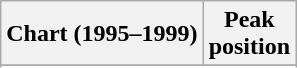<table class="wikitable sortable plainrowheaders" style="text-align:center">
<tr>
<th scope="col">Chart (1995–1999)</th>
<th scope="col">Peak<br>position</th>
</tr>
<tr>
</tr>
<tr>
</tr>
<tr>
</tr>
<tr>
</tr>
<tr>
</tr>
<tr>
</tr>
<tr>
</tr>
<tr>
</tr>
<tr>
</tr>
<tr>
</tr>
<tr>
</tr>
<tr>
</tr>
</table>
